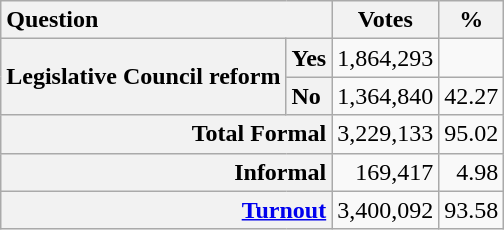<table class="wikitable" align="center">
<tr ---->
<th colspan="2" style="text-align:left">Question</th>
<th>Votes</th>
<th>%</th>
</tr>
<tr align="right">
<th rowspan="2" style="text-align:left">Legislative Council reform</th>
<th style="text-align:left">Yes</th>
<td>1,864,293</td>
<td></td>
</tr>
<tr align="right">
<th style="text-align:left">No</th>
<td>1,364,840</td>
<td>42.27</td>
</tr>
<tr align="right">
<th colspan="2" style="text-align:right">Total Formal</th>
<td>3,229,133</td>
<td>95.02</td>
</tr>
<tr align="right">
<th colspan="2" style="text-align:right">Informal</th>
<td>169,417</td>
<td>4.98</td>
</tr>
<tr align="right">
<th colspan="2" style="text-align:right"><a href='#'>Turnout</a></th>
<td>3,400,092</td>
<td>93.58</td>
</tr>
</table>
